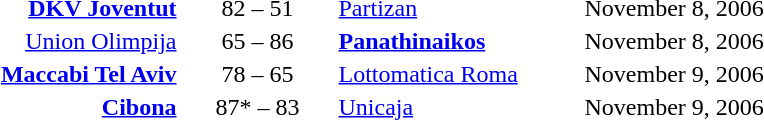<table style="text-align:center">
<tr>
<th width=160></th>
<th width=100></th>
<th width=160></th>
<th width=200></th>
</tr>
<tr>
<td align=right><strong><a href='#'>DKV Joventut</a></strong> </td>
<td>82 – 51</td>
<td align=left> <a href='#'>Partizan</a></td>
<td align=left>November 8, 2006</td>
</tr>
<tr>
<td align=right><a href='#'>Union Olimpija</a> </td>
<td>65 – 86</td>
<td align=left> <strong><a href='#'>Panathinaikos</a></strong></td>
<td align=left>November 8, 2006</td>
</tr>
<tr>
<td align=right><strong><a href='#'>Maccabi Tel Aviv</a></strong> </td>
<td>78 – 65</td>
<td align=left> <a href='#'>Lottomatica Roma</a></td>
<td align=left>November 9, 2006</td>
</tr>
<tr>
<td align=right><strong><a href='#'>Cibona</a></strong> </td>
<td>87* – 83</td>
<td align=left> <a href='#'>Unicaja</a></td>
<td align=left>November 9, 2006</td>
</tr>
</table>
